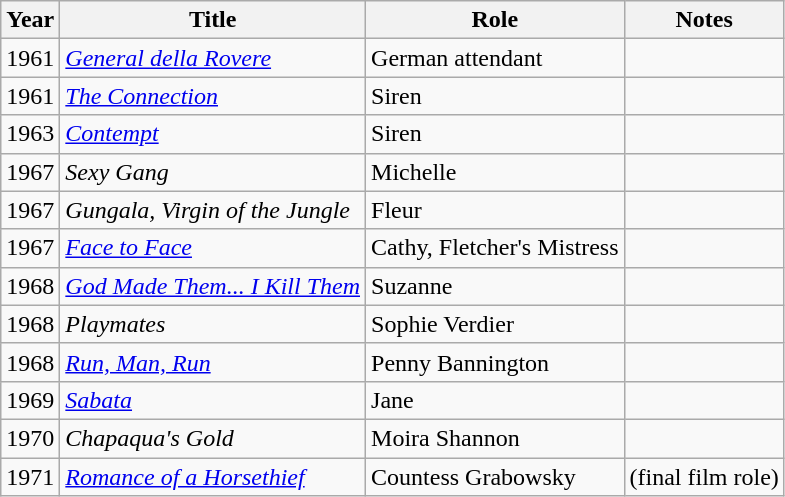<table class="wikitable">
<tr>
<th>Year</th>
<th>Title</th>
<th>Role</th>
<th>Notes</th>
</tr>
<tr>
<td>1961</td>
<td><em><a href='#'>General della Rovere</a></em></td>
<td>German attendant</td>
<td></td>
</tr>
<tr>
<td>1961</td>
<td><em><a href='#'>The Connection</a></em></td>
<td>Siren</td>
<td></td>
</tr>
<tr>
<td>1963</td>
<td><em><a href='#'>Contempt</a></em></td>
<td>Siren</td>
<td></td>
</tr>
<tr>
<td>1967</td>
<td><em>Sexy Gang</em></td>
<td>Michelle</td>
<td></td>
</tr>
<tr>
<td>1967</td>
<td><em>Gungala, Virgin of the Jungle</em></td>
<td>Fleur</td>
<td></td>
</tr>
<tr>
<td>1967</td>
<td><em><a href='#'>Face to Face</a></em></td>
<td>Cathy, Fletcher's Mistress</td>
<td></td>
</tr>
<tr>
<td>1968</td>
<td><em><a href='#'>God Made Them... I Kill Them</a></em></td>
<td>Suzanne</td>
<td></td>
</tr>
<tr>
<td>1968</td>
<td><em>Playmates</em></td>
<td>Sophie Verdier</td>
<td></td>
</tr>
<tr>
<td>1968</td>
<td><em><a href='#'>Run, Man, Run</a></em></td>
<td>Penny Bannington</td>
<td></td>
</tr>
<tr>
<td>1969</td>
<td><em><a href='#'>Sabata</a></em></td>
<td>Jane</td>
<td></td>
</tr>
<tr>
<td>1970</td>
<td><em>Chapaqua's Gold</em></td>
<td>Moira Shannon</td>
<td></td>
</tr>
<tr>
<td>1971</td>
<td><em><a href='#'>Romance of a Horsethief</a></em></td>
<td>Countess Grabowsky</td>
<td>(final film role)</td>
</tr>
</table>
